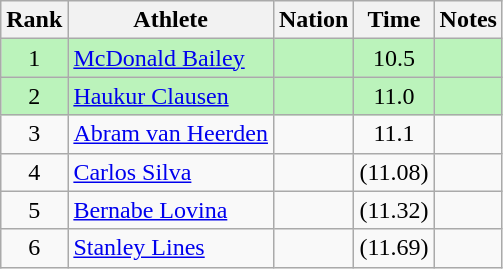<table class="wikitable sortable" style="text-align:center">
<tr>
<th>Rank</th>
<th>Athlete</th>
<th>Nation</th>
<th>Time</th>
<th>Notes</th>
</tr>
<tr bgcolor=#bbf3bb>
<td>1</td>
<td align=left><a href='#'>McDonald Bailey</a></td>
<td align=left></td>
<td>10.5</td>
<td></td>
</tr>
<tr bgcolor=#bbf3bb>
<td>2</td>
<td align=left><a href='#'>Haukur Clausen</a></td>
<td align=left></td>
<td>11.0</td>
<td></td>
</tr>
<tr>
<td>3</td>
<td align=left><a href='#'>Abram van Heerden</a></td>
<td align=left></td>
<td>11.1</td>
<td></td>
</tr>
<tr>
<td>4</td>
<td align=left><a href='#'>Carlos Silva</a></td>
<td align=left></td>
<td>(11.08)</td>
<td></td>
</tr>
<tr>
<td>5</td>
<td align=left><a href='#'>Bernabe Lovina</a></td>
<td align=left></td>
<td>(11.32)</td>
<td></td>
</tr>
<tr>
<td>6</td>
<td align=left><a href='#'>Stanley Lines</a></td>
<td align=left></td>
<td>(11.69)</td>
<td></td>
</tr>
</table>
